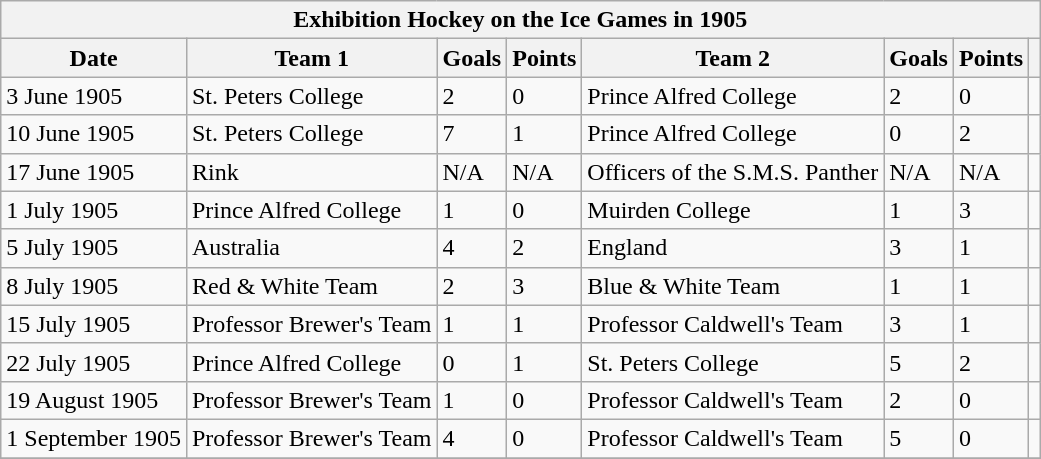<table class="wikitable">
<tr>
<th colspan=8>Exhibition Hockey on the Ice Games in 1905</th>
</tr>
<tr>
<th>Date</th>
<th>Team 1</th>
<th>Goals</th>
<th>Points</th>
<th>Team 2</th>
<th>Goals</th>
<th>Points</th>
<th></th>
</tr>
<tr>
<td>3 June 1905</td>
<td>St. Peters College</td>
<td>2</td>
<td>0</td>
<td>Prince Alfred College</td>
<td>2</td>
<td>0</td>
<td></td>
</tr>
<tr>
<td>10 June 1905</td>
<td>St. Peters College</td>
<td>7</td>
<td>1</td>
<td>Prince Alfred College</td>
<td>0</td>
<td>2</td>
<td></td>
</tr>
<tr>
<td>17 June 1905</td>
<td>Rink</td>
<td>N/A</td>
<td>N/A</td>
<td>Officers of the S.M.S. Panther</td>
<td>N/A</td>
<td>N/A</td>
<td></td>
</tr>
<tr>
<td>1 July 1905</td>
<td>Prince Alfred College</td>
<td>1</td>
<td>0</td>
<td>Muirden College</td>
<td>1</td>
<td>3</td>
<td></td>
</tr>
<tr>
<td>5 July 1905</td>
<td>Australia</td>
<td>4</td>
<td>2</td>
<td>England</td>
<td>3</td>
<td>1</td>
<td></td>
</tr>
<tr>
<td>8 July 1905</td>
<td>Red & White Team</td>
<td>2</td>
<td>3</td>
<td>Blue & White Team</td>
<td>1</td>
<td>1</td>
<td></td>
</tr>
<tr>
<td>15 July 1905</td>
<td>Professor Brewer's Team</td>
<td>1</td>
<td>1</td>
<td>Professor Caldwell's Team</td>
<td>3</td>
<td>1</td>
<td></td>
</tr>
<tr>
<td>22 July 1905</td>
<td>Prince Alfred College</td>
<td>0</td>
<td>1</td>
<td>St. Peters College</td>
<td>5</td>
<td>2</td>
<td></td>
</tr>
<tr>
<td>19 August 1905</td>
<td>Professor Brewer's Team</td>
<td>1</td>
<td>0</td>
<td>Professor Caldwell's Team</td>
<td>2</td>
<td>0</td>
<td></td>
</tr>
<tr>
<td>1 September 1905</td>
<td>Professor Brewer's Team</td>
<td>4</td>
<td>0</td>
<td>Professor Caldwell's Team</td>
<td>5</td>
<td>0</td>
<td></td>
</tr>
<tr>
</tr>
</table>
